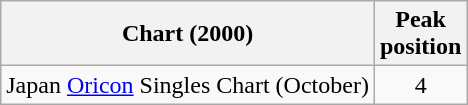<table class="wikitable sortable" border="1">
<tr>
<th scope="col">Chart (2000)</th>
<th scope="col">Peak<br>position</th>
</tr>
<tr>
<td>Japan <a href='#'>Oricon</a> Singles Chart (October)</td>
<td align="center">4</td>
</tr>
</table>
